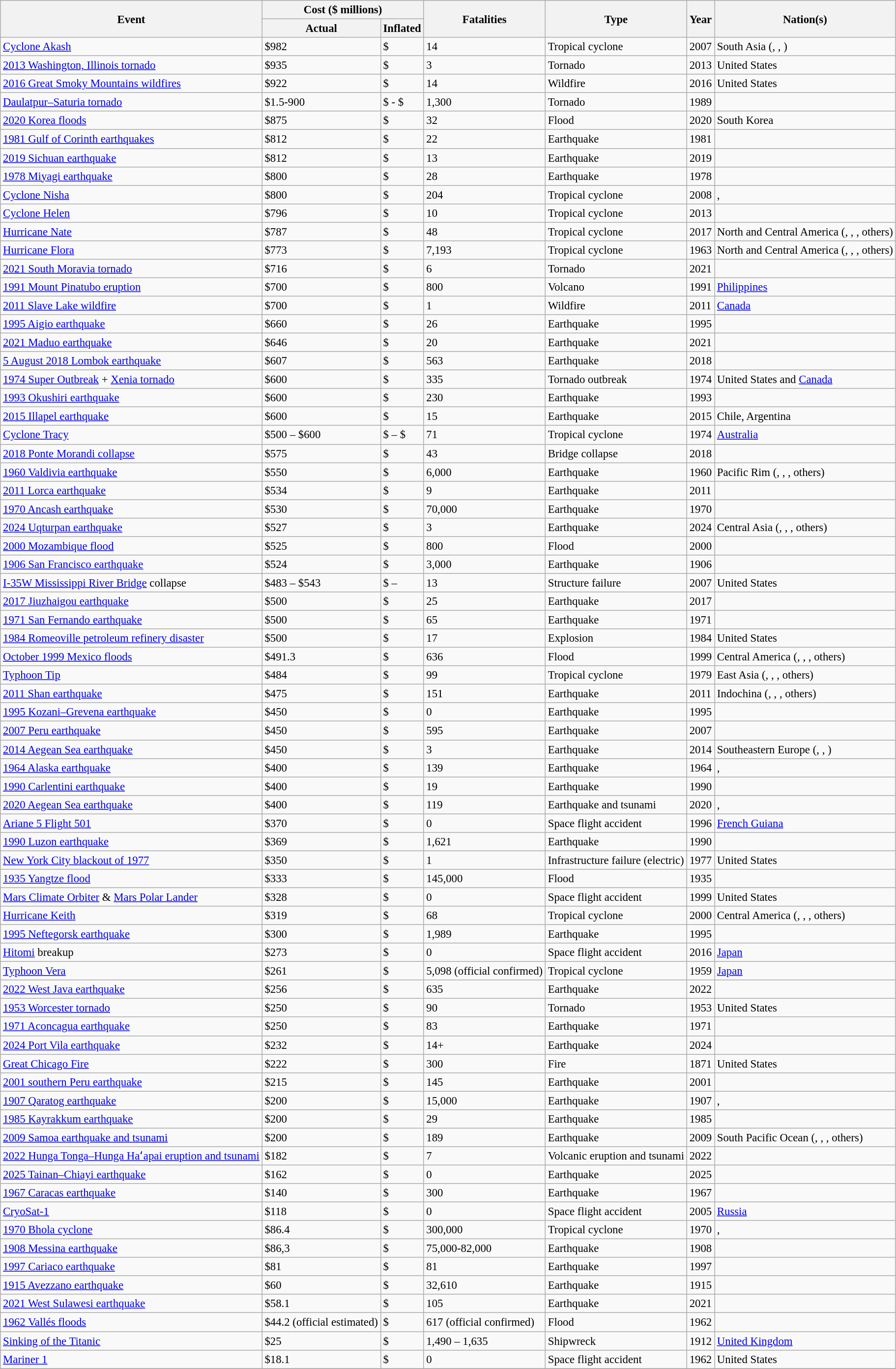<table class="wikitable sortable mw-datatable sticky-table-head sticky-table-col1" style="font-size: 95%;">
<tr>
<th rowspan=2>Event</th>
<th colspan=2>Cost ($ millions)</th>
<th rowspan=2 data-sort-type=number>Fatalities</th>
<th rowspan=2>Type</th>
<th rowspan=2>Year</th>
<th rowspan=2>Nation(s)</th>
</tr>
<tr>
<th data-sort-type=currency class=sticky-table-none>Actual</th>
<th data-sort-type=currency>Inflated</th>
</tr>
<tr>
<td><a href='#'>Cyclone Akash</a></td>
<td>$982</td>
<td>$</td>
<td>14</td>
<td>Tropical cyclone</td>
<td>2007</td>
<td>South Asia (, , )</td>
</tr>
<tr>
<td><a href='#'>2013 Washington, Illinois tornado</a></td>
<td>$935</td>
<td>$</td>
<td>3</td>
<td>Tornado</td>
<td>2013</td>
<td> United States</td>
</tr>
<tr>
<td><a href='#'>2016 Great Smoky Mountains wildfires</a></td>
<td>$922</td>
<td>$</td>
<td>14</td>
<td>Wildfire</td>
<td>2016</td>
<td> United States</td>
</tr>
<tr>
<td><a href='#'>Daulatpur–Saturia tornado</a></td>
<td>$1.5-900</td>
<td>$ - $</td>
<td>1,300</td>
<td>Tornado</td>
<td>1989</td>
<td></td>
</tr>
<tr>
<td><a href='#'>2020 Korea floods</a></td>
<td>$875</td>
<td>$</td>
<td>32</td>
<td>Flood</td>
<td>2020</td>
<td> South Korea</td>
</tr>
<tr>
<td><a href='#'>1981 Gulf of Corinth earthquakes</a></td>
<td>$812</td>
<td>$</td>
<td>22</td>
<td>Earthquake</td>
<td>1981</td>
<td></td>
</tr>
<tr>
<td><a href='#'>2019 Sichuan earthquake</a></td>
<td>$812</td>
<td>$</td>
<td>13</td>
<td>Earthquake</td>
<td>2019</td>
<td></td>
</tr>
<tr>
<td><a href='#'>1978 Miyagi earthquake</a></td>
<td>$800</td>
<td>$</td>
<td>28</td>
<td>Earthquake</td>
<td>1978</td>
<td></td>
</tr>
<tr>
<td><a href='#'>Cyclone Nisha</a></td>
<td>$800</td>
<td>$</td>
<td>204</td>
<td>Tropical cyclone</td>
<td>2008</td>
<td>, </td>
</tr>
<tr>
<td><a href='#'>Cyclone Helen</a></td>
<td>$796</td>
<td>$</td>
<td>10</td>
<td>Tropical cyclone</td>
<td>2013</td>
<td></td>
</tr>
<tr>
<td><a href='#'>Hurricane Nate</a></td>
<td>$787</td>
<td>$</td>
<td>48</td>
<td>Tropical cyclone</td>
<td>2017</td>
<td>North and Central America (, , , others)</td>
</tr>
<tr>
<td><a href='#'>Hurricane Flora</a></td>
<td>$773</td>
<td>$</td>
<td>7,193</td>
<td>Tropical cyclone</td>
<td>1963</td>
<td>North and Central America (, , , others)</td>
</tr>
<tr>
<td><a href='#'>2021 South Moravia tornado</a></td>
<td>$716</td>
<td>$</td>
<td>6</td>
<td>Tornado</td>
<td>2021</td>
<td></td>
</tr>
<tr>
<td><a href='#'>1991 Mount Pinatubo eruption</a></td>
<td>$700</td>
<td>$</td>
<td>800</td>
<td>Volcano</td>
<td>1991</td>
<td> <a href='#'>Philippines</a></td>
</tr>
<tr>
<td><a href='#'>2011 Slave Lake wildfire</a></td>
<td>$700</td>
<td>$</td>
<td>1</td>
<td>Wildfire</td>
<td>2011</td>
<td> <a href='#'>Canada</a></td>
</tr>
<tr>
<td><a href='#'>1995 Aigio earthquake</a></td>
<td>$660</td>
<td>$</td>
<td>26</td>
<td>Earthquake</td>
<td>1995</td>
<td></td>
</tr>
<tr>
<td><a href='#'>2021 Maduo earthquake</a></td>
<td>$646</td>
<td>$</td>
<td>20</td>
<td>Earthquake</td>
<td>2021</td>
<td></td>
</tr>
<tr>
<td><a href='#'>5 August 2018 Lombok earthquake</a></td>
<td>$607</td>
<td>$</td>
<td>563</td>
<td>Earthquake</td>
<td>2018</td>
<td></td>
</tr>
<tr>
<td><a href='#'>1974 Super Outbreak</a> + <a href='#'>Xenia tornado</a></td>
<td>$600</td>
<td>$</td>
<td>335</td>
<td>Tornado outbreak</td>
<td>1974</td>
<td> United States and <a href='#'>Canada</a></td>
</tr>
<tr>
<td><a href='#'>1993 Okushiri earthquake</a></td>
<td>$600</td>
<td>$</td>
<td>230</td>
<td>Earthquake</td>
<td>1993</td>
<td></td>
</tr>
<tr>
<td><a href='#'>2015 Illapel earthquake</a></td>
<td>$600</td>
<td>$</td>
<td>15</td>
<td>Earthquake</td>
<td>2015</td>
<td> Chile,  Argentina</td>
</tr>
<tr>
<td><a href='#'>Cyclone Tracy</a></td>
<td>$500 – $600</td>
<td>$ – $</td>
<td>71</td>
<td>Tropical cyclone</td>
<td>1974</td>
<td> <a href='#'>Australia</a></td>
</tr>
<tr>
<td><a href='#'>2018 Ponte Morandi collapse</a></td>
<td>$575</td>
<td>$</td>
<td>43</td>
<td>Bridge collapse</td>
<td>2018</td>
<td></td>
</tr>
<tr>
<td><a href='#'>1960 Valdivia earthquake</a></td>
<td>$550</td>
<td>$</td>
<td>6,000</td>
<td>Earthquake</td>
<td>1960</td>
<td>Pacific Rim (, , , others)</td>
</tr>
<tr>
<td><a href='#'>2011 Lorca earthquake</a></td>
<td>$534</td>
<td>$</td>
<td>9</td>
<td>Earthquake</td>
<td>2011</td>
<td></td>
</tr>
<tr>
<td><a href='#'>1970 Ancash earthquake</a></td>
<td>$530</td>
<td>$</td>
<td>70,000</td>
<td>Earthquake</td>
<td>1970</td>
<td></td>
</tr>
<tr>
<td><a href='#'>2024 Uqturpan earthquake</a></td>
<td>$527</td>
<td>$</td>
<td>3</td>
<td>Earthquake</td>
<td>2024</td>
<td>Central Asia (, , , others)</td>
</tr>
<tr>
<td><a href='#'>2000 Mozambique flood</a></td>
<td>$525</td>
<td>$</td>
<td>800</td>
<td>Flood</td>
<td>2000</td>
<td></td>
</tr>
<tr>
<td><a href='#'>1906 San Francisco earthquake</a></td>
<td>$524</td>
<td>$</td>
<td>3,000</td>
<td>Earthquake</td>
<td>1906</td>
<td></td>
</tr>
<tr>
<td><a href='#'>I-35W Mississippi River Bridge</a> collapse</td>
<td>$483 – $543</td>
<td>$ – </td>
<td>13</td>
<td>Structure failure</td>
<td>2007</td>
<td> United States</td>
</tr>
<tr>
<td><a href='#'>2017 Jiuzhaigou earthquake</a></td>
<td>$500</td>
<td>$</td>
<td>25</td>
<td>Earthquake</td>
<td>2017</td>
<td></td>
</tr>
<tr>
<td><a href='#'>1971 San Fernando earthquake</a></td>
<td>$500</td>
<td>$</td>
<td>65</td>
<td>Earthquake</td>
<td>1971</td>
<td></td>
</tr>
<tr>
<td><a href='#'>1984 Romeoville petroleum refinery disaster</a></td>
<td>$500</td>
<td>$</td>
<td>17</td>
<td>Explosion</td>
<td>1984</td>
<td> United States</td>
</tr>
<tr>
<td><a href='#'>October 1999 Mexico floods</a></td>
<td>$491.3</td>
<td>$</td>
<td>636</td>
<td>Flood</td>
<td>1999</td>
<td>Central America (, , , others)</td>
</tr>
<tr>
<td><a href='#'>Typhoon Tip</a></td>
<td>$484</td>
<td>$</td>
<td>99</td>
<td>Tropical cyclone</td>
<td>1979</td>
<td>East Asia (, , , others)</td>
</tr>
<tr>
<td><a href='#'>2011 Shan earthquake</a></td>
<td>$475</td>
<td>$</td>
<td>151</td>
<td>Earthquake</td>
<td>2011</td>
<td>Indochina (, , , others)</td>
</tr>
<tr>
<td><a href='#'>1995 Kozani–Grevena earthquake</a></td>
<td>$450</td>
<td>$</td>
<td>0</td>
<td>Earthquake</td>
<td>1995</td>
<td></td>
</tr>
<tr>
<td><a href='#'>2007 Peru earthquake</a></td>
<td>$450</td>
<td>$</td>
<td>595</td>
<td>Earthquake</td>
<td>2007</td>
<td></td>
</tr>
<tr>
<td><a href='#'>2014 Aegean Sea earthquake</a></td>
<td>$450</td>
<td>$</td>
<td>3</td>
<td>Earthquake</td>
<td>2014</td>
<td>Southeastern Europe (, , )</td>
</tr>
<tr>
<td><a href='#'>1964 Alaska earthquake</a></td>
<td>$400</td>
<td>$</td>
<td>139</td>
<td>Earthquake</td>
<td>1964</td>
<td>, </td>
</tr>
<tr>
<td><a href='#'>1990 Carlentini earthquake</a></td>
<td>$400</td>
<td>$</td>
<td>19</td>
<td>Earthquake</td>
<td>1990</td>
<td></td>
</tr>
<tr>
<td><a href='#'>2020 Aegean Sea earthquake</a></td>
<td>$400</td>
<td>$</td>
<td>119</td>
<td>Earthquake and tsunami</td>
<td>2020</td>
<td>, </td>
</tr>
<tr>
<td><a href='#'>Ariane 5 Flight 501</a></td>
<td>$370</td>
<td>$</td>
<td>0</td>
<td>Space flight accident</td>
<td>1996</td>
<td> <a href='#'>French Guiana</a></td>
</tr>
<tr>
<td><a href='#'>1990 Luzon earthquake</a></td>
<td>$369</td>
<td>$</td>
<td>1,621</td>
<td>Earthquake</td>
<td>1990</td>
<td></td>
</tr>
<tr>
<td><a href='#'>New York City blackout of 1977</a></td>
<td>$350</td>
<td>$</td>
<td>1</td>
<td>Infrastructure failure (electric)</td>
<td>1977</td>
<td> United States</td>
</tr>
<tr>
<td><a href='#'>1935 Yangtze flood</a></td>
<td>$333</td>
<td>$</td>
<td>145,000</td>
<td>Flood</td>
<td>1935</td>
<td></td>
</tr>
<tr>
<td><a href='#'>Mars Climate Orbiter</a> & <a href='#'>Mars Polar Lander</a></td>
<td>$328</td>
<td>$</td>
<td>0</td>
<td>Space flight accident</td>
<td>1999</td>
<td> United States</td>
</tr>
<tr>
<td><a href='#'>Hurricane Keith</a></td>
<td>$319</td>
<td>$</td>
<td>68</td>
<td>Tropical cyclone</td>
<td>2000</td>
<td>Central America (, , , others)</td>
</tr>
<tr>
<td><a href='#'>1995 Neftegorsk earthquake</a></td>
<td>$300</td>
<td>$</td>
<td>1,989</td>
<td>Earthquake</td>
<td>1995</td>
<td></td>
</tr>
<tr>
<td><a href='#'>Hitomi</a> breakup</td>
<td>$273</td>
<td>$</td>
<td>0</td>
<td>Space flight accident</td>
<td>2016</td>
<td> <a href='#'>Japan</a></td>
</tr>
<tr>
<td><a href='#'>Typhoon Vera</a></td>
<td>$261</td>
<td>$</td>
<td>5,098 (official confirmed)</td>
<td>Tropical cyclone</td>
<td>1959</td>
<td> <a href='#'>Japan</a></td>
</tr>
<tr>
<td><a href='#'>2022 West Java earthquake</a></td>
<td>$256</td>
<td>$</td>
<td>635</td>
<td>Earthquake</td>
<td>2022</td>
<td></td>
</tr>
<tr>
<td><a href='#'>1953 Worcester tornado</a></td>
<td>$250</td>
<td>$</td>
<td>90</td>
<td>Tornado</td>
<td>1953</td>
<td> United States</td>
</tr>
<tr>
<td><a href='#'>1971 Aconcagua earthquake</a></td>
<td>$250</td>
<td>$</td>
<td>83</td>
<td>Earthquake</td>
<td>1971</td>
<td></td>
</tr>
<tr>
<td><a href='#'>2024 Port Vila earthquake</a></td>
<td>$232</td>
<td>$</td>
<td>14+</td>
<td>Earthquake</td>
<td>2024</td>
<td></td>
</tr>
<tr>
<td><a href='#'>Great Chicago Fire</a></td>
<td>$222</td>
<td>$</td>
<td>300</td>
<td>Fire</td>
<td>1871</td>
<td> United States</td>
</tr>
<tr>
<td><a href='#'>2001 southern Peru earthquake</a></td>
<td>$215</td>
<td>$</td>
<td>145</td>
<td>Earthquake</td>
<td>2001</td>
<td></td>
</tr>
<tr>
<td><a href='#'>1907 Qaratog earthquake</a></td>
<td>$200</td>
<td>$</td>
<td>15,000</td>
<td>Earthquake</td>
<td>1907</td>
<td>, </td>
</tr>
<tr>
<td><a href='#'>1985 Kayrakkum earthquake</a></td>
<td>$200</td>
<td>$</td>
<td>29</td>
<td>Earthquake</td>
<td>1985</td>
<td></td>
</tr>
<tr>
<td><a href='#'>2009 Samoa earthquake and tsunami</a></td>
<td>$200</td>
<td>$</td>
<td>189</td>
<td>Earthquake</td>
<td>2009</td>
<td>South Pacific Ocean (, , , others)</td>
</tr>
<tr>
<td><a href='#'>2022 Hunga Tonga–Hunga Haʻapai eruption and tsunami</a></td>
<td>$182</td>
<td>$</td>
<td>7</td>
<td>Volcanic eruption and tsunami</td>
<td>2022</td>
<td></td>
</tr>
<tr>
<td><a href='#'>2025 Tainan–Chiayi earthquake</a></td>
<td>$162</td>
<td>$</td>
<td>0</td>
<td>Earthquake</td>
<td>2025</td>
<td></td>
</tr>
<tr>
<td><a href='#'>1967 Caracas earthquake</a></td>
<td>$140</td>
<td>$</td>
<td>300</td>
<td>Earthquake</td>
<td>1967</td>
<td></td>
</tr>
<tr>
<td><a href='#'>CryoSat-1</a></td>
<td>$118</td>
<td>$</td>
<td>0</td>
<td>Space flight accident</td>
<td>2005</td>
<td> <a href='#'>Russia</a></td>
</tr>
<tr>
<td><a href='#'>1970 Bhola cyclone</a></td>
<td>$86.4</td>
<td>$</td>
<td>300,000</td>
<td>Tropical cyclone</td>
<td>1970</td>
<td>, </td>
</tr>
<tr>
<td><a href='#'>1908 Messina earthquake</a></td>
<td>$86,3</td>
<td>$</td>
<td>75,000-82,000</td>
<td>Earthquake</td>
<td>1908</td>
<td></td>
</tr>
<tr>
<td><a href='#'>1997 Cariaco earthquake</a></td>
<td>$81</td>
<td>$</td>
<td>81</td>
<td>Earthquake</td>
<td>1997</td>
<td></td>
</tr>
<tr>
<td><a href='#'>1915 Avezzano earthquake</a></td>
<td>$60</td>
<td>$</td>
<td>32,610</td>
<td>Earthquake</td>
<td>1915</td>
<td></td>
</tr>
<tr>
<td><a href='#'>2021 West Sulawesi earthquake</a></td>
<td>$58.1</td>
<td>$</td>
<td>105</td>
<td>Earthquake</td>
<td>2021</td>
<td></td>
</tr>
<tr>
<td><a href='#'>1962 Vallés floods</a></td>
<td>$44.2 (official estimated)</td>
<td>$</td>
<td>617 (official confirmed)</td>
<td>Flood</td>
<td>1962</td>
<td></td>
</tr>
<tr>
<td><a href='#'>Sinking of the Titanic</a></td>
<td>$25</td>
<td>$</td>
<td>1,490 – 1,635</td>
<td>Shipwreck</td>
<td>1912</td>
<td> <a href='#'>United Kingdom</a></td>
</tr>
<tr>
<td><a href='#'>Mariner 1</a></td>
<td>$18.1</td>
<td>$</td>
<td>0</td>
<td>Space flight accident</td>
<td>1962</td>
<td> United States</td>
</tr>
<tr>
</tr>
</table>
